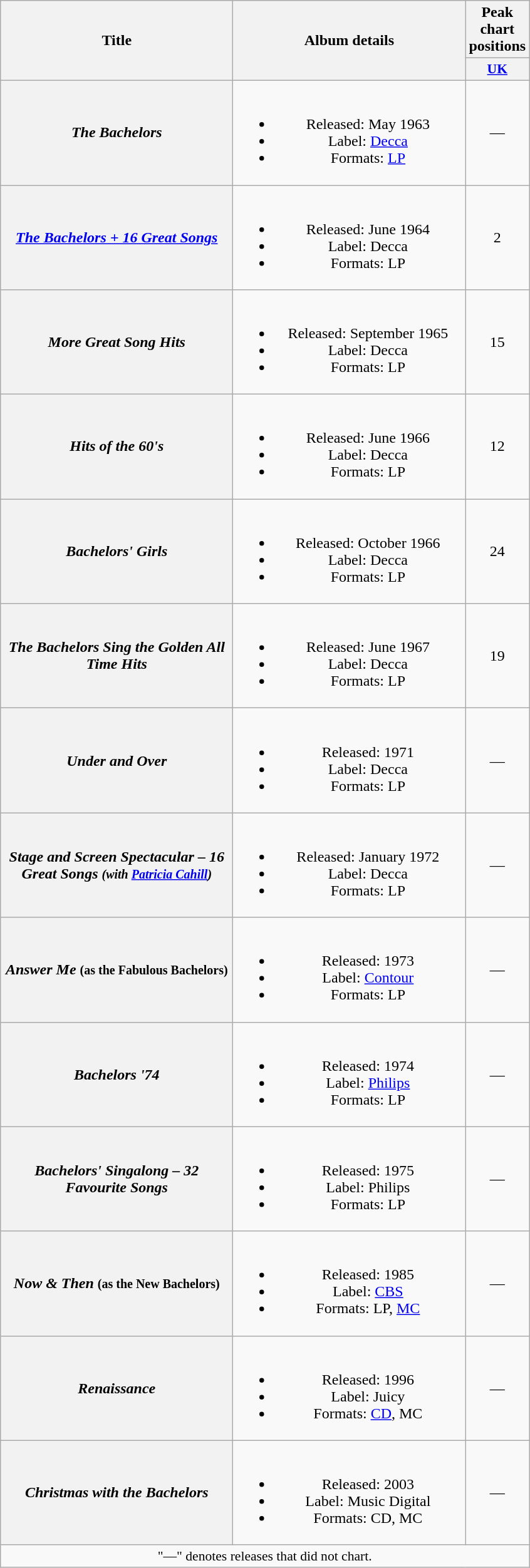<table class="wikitable plainrowheaders" style="text-align:center;">
<tr>
<th rowspan="2" scope="col" style="width:15em;">Title</th>
<th rowspan="2" scope="col" style="width:15em;">Album details</th>
<th>Peak chart positions</th>
</tr>
<tr>
<th scope="col" style="width:2em;font-size:90%;"><a href='#'>UK</a><br></th>
</tr>
<tr>
<th scope="row"><em>The Bachelors</em></th>
<td><br><ul><li>Released: May 1963</li><li>Label: <a href='#'>Decca</a></li><li>Formats: <a href='#'>LP</a></li></ul></td>
<td>—</td>
</tr>
<tr>
<th scope="row"><em><a href='#'>The Bachelors + 16 Great Songs</a></em></th>
<td><br><ul><li>Released: June 1964</li><li>Label: Decca</li><li>Formats: LP</li></ul></td>
<td>2</td>
</tr>
<tr>
<th scope="row"><em>More Great Song Hits</em></th>
<td><br><ul><li>Released: September 1965</li><li>Label: Decca</li><li>Formats: LP</li></ul></td>
<td>15</td>
</tr>
<tr>
<th scope="row"><em>Hits of the 60's</em></th>
<td><br><ul><li>Released: June 1966</li><li>Label: Decca</li><li>Formats: LP</li></ul></td>
<td>12</td>
</tr>
<tr>
<th scope="row"><em>Bachelors' Girls</em></th>
<td><br><ul><li>Released: October 1966</li><li>Label: Decca</li><li>Formats: LP</li></ul></td>
<td>24</td>
</tr>
<tr>
<th scope="row"><em>The Bachelors Sing the Golden All Time Hits</em></th>
<td><br><ul><li>Released: June 1967</li><li>Label: Decca</li><li>Formats: LP</li></ul></td>
<td>19</td>
</tr>
<tr>
<th scope="row"><em>Under and Over</em></th>
<td><br><ul><li>Released: 1971</li><li>Label: Decca</li><li>Formats: LP</li></ul></td>
<td>—</td>
</tr>
<tr>
<th scope="row"><em>Stage and Screen Spectacular – 16 Great Songs <small>(with <a href='#'>Patricia Cahill</a>)</small></em></th>
<td><br><ul><li>Released: January 1972</li><li>Label: Decca</li><li>Formats: LP</li></ul></td>
<td>—</td>
</tr>
<tr>
<th scope="row"><em>Answer Me</em> <small>(as the Fabulous Bachelors)</small></th>
<td><br><ul><li>Released: 1973</li><li>Label: <a href='#'>Contour</a></li><li>Formats: LP</li></ul></td>
<td>—</td>
</tr>
<tr>
<th scope="row"><em>Bachelors '74</em></th>
<td><br><ul><li>Released: 1974</li><li>Label: <a href='#'>Philips</a></li><li>Formats: LP</li></ul></td>
<td>—</td>
</tr>
<tr>
<th scope="row"><em>Bachelors' Singalong – 32 Favourite Songs</em></th>
<td><br><ul><li>Released: 1975</li><li>Label: Philips</li><li>Formats: LP</li></ul></td>
<td>—</td>
</tr>
<tr>
<th scope="row"><em>Now & Then</em> <small>(as the New Bachelors)</small></th>
<td><br><ul><li>Released: 1985</li><li>Label: <a href='#'>CBS</a></li><li>Formats: LP, <a href='#'>MC</a></li></ul></td>
<td>—</td>
</tr>
<tr>
<th scope="row"><em>Renaissance</em></th>
<td><br><ul><li>Released: 1996</li><li>Label: Juicy</li><li>Formats: <a href='#'>CD</a>, MC</li></ul></td>
<td>—</td>
</tr>
<tr>
<th scope="row"><em>Christmas with the Bachelors</em></th>
<td><br><ul><li>Released: 2003</li><li>Label: Music Digital</li><li>Formats: CD, MC</li></ul></td>
<td>—</td>
</tr>
<tr>
<td colspan="3" style="font-size:90%">"—" denotes releases that did not chart.</td>
</tr>
</table>
